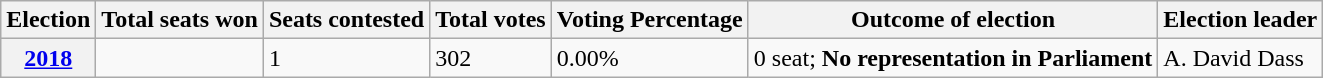<table class="wikitable">
<tr>
<th>Election</th>
<th>Total seats won</th>
<th>Seats contested</th>
<th>Total votes</th>
<th>Voting Percentage</th>
<th>Outcome of election</th>
<th>Election leader</th>
</tr>
<tr>
<th><a href='#'>2018</a></th>
<td></td>
<td>1</td>
<td>302</td>
<td>0.00%</td>
<td>0 seat; <strong>No representation in Parliament</strong><br></td>
<td>A. David Dass</td>
</tr>
</table>
